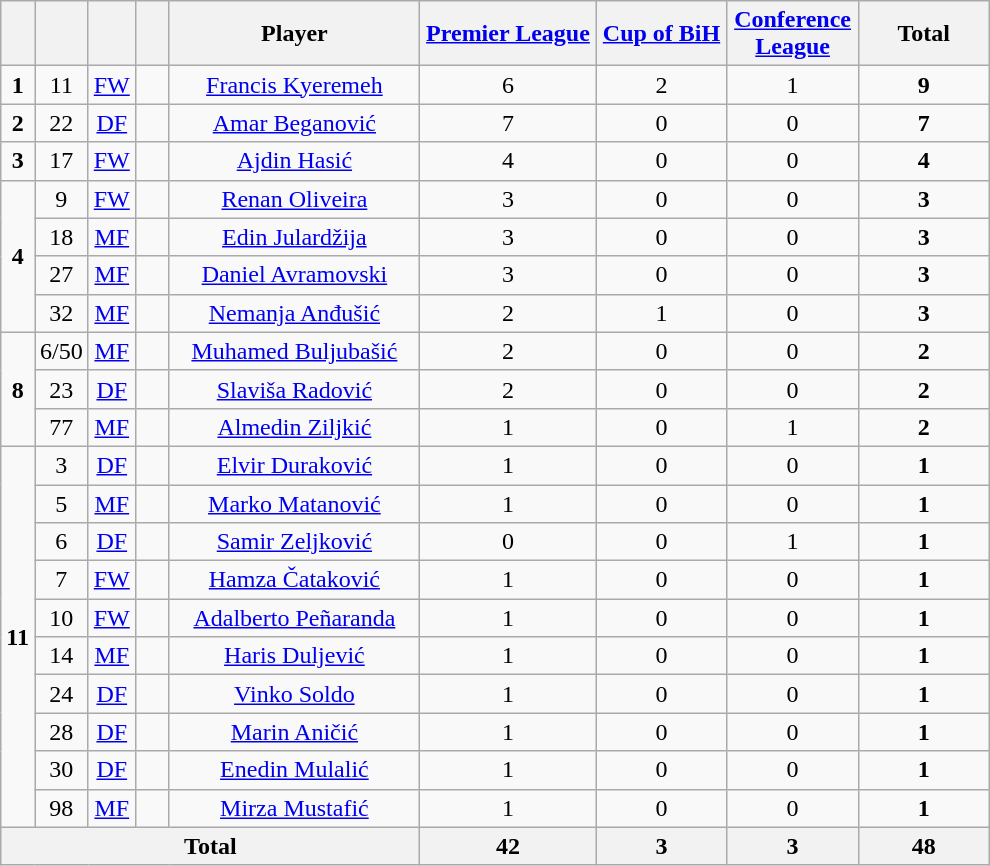<table class="wikitable sortable" style="text-align:center">
<tr>
<th width=15></th>
<th width=15></th>
<th width=15></th>
<th width=15></th>
<th width=160>Player</th>
<th width=110><a href='#'>Premier League</a></th>
<th width=80><a href='#'>Cup of BiH</a></th>
<th width=80><a href='#'>Conference League</a></th>
<th width=80>Total</th>
</tr>
<tr>
<td><strong>1</strong></td>
<td>11</td>
<td><a href='#'>FW</a></td>
<td></td>
<td><a href='#'>Francis Kyeremeh</a></td>
<td>6</td>
<td>2</td>
<td>1</td>
<td><strong>9</strong></td>
</tr>
<tr>
<td><strong>2</strong></td>
<td>22</td>
<td><a href='#'>DF</a></td>
<td></td>
<td><a href='#'>Amar Beganović</a></td>
<td>7</td>
<td>0</td>
<td>0</td>
<td><strong>7</strong></td>
</tr>
<tr>
<td><strong>3</strong></td>
<td>17</td>
<td><a href='#'>FW</a></td>
<td></td>
<td><a href='#'>Ajdin Hasić</a></td>
<td>4</td>
<td>0</td>
<td>0</td>
<td><strong>4</strong></td>
</tr>
<tr>
<td rowspan=4><strong>4</strong></td>
<td>9</td>
<td><a href='#'>FW</a></td>
<td></td>
<td><a href='#'>Renan Oliveira</a></td>
<td>3</td>
<td>0</td>
<td>0</td>
<td><strong>3</strong></td>
</tr>
<tr>
<td>18</td>
<td><a href='#'>MF</a></td>
<td></td>
<td><a href='#'>Edin Julardžija</a></td>
<td>3</td>
<td>0</td>
<td>0</td>
<td><strong>3</strong></td>
</tr>
<tr>
<td>27</td>
<td><a href='#'>MF</a></td>
<td></td>
<td><a href='#'>Daniel Avramovski</a></td>
<td>3</td>
<td>0</td>
<td>0</td>
<td><strong>3</strong></td>
</tr>
<tr>
<td>32</td>
<td><a href='#'>MF</a></td>
<td></td>
<td><a href='#'>Nemanja Anđušić</a></td>
<td>2</td>
<td>1</td>
<td>0</td>
<td><strong>3</strong></td>
</tr>
<tr>
<td rowspan=3><strong>8</strong></td>
<td>6/50</td>
<td><a href='#'>MF</a></td>
<td></td>
<td><a href='#'>Muhamed Buljubašić</a></td>
<td>2</td>
<td>0</td>
<td>0</td>
<td><strong>2</strong></td>
</tr>
<tr>
<td>23</td>
<td><a href='#'>DF</a></td>
<td></td>
<td><a href='#'>Slaviša Radović</a></td>
<td>2</td>
<td>0</td>
<td>0</td>
<td><strong>2</strong></td>
</tr>
<tr>
<td>77</td>
<td><a href='#'>MF</a></td>
<td></td>
<td><a href='#'>Almedin Ziljkić</a></td>
<td>1</td>
<td>0</td>
<td>1</td>
<td><strong>2</strong></td>
</tr>
<tr>
<td rowspan=10><strong>11</strong></td>
<td>3</td>
<td><a href='#'>DF</a></td>
<td></td>
<td><a href='#'>Elvir Duraković</a></td>
<td>1</td>
<td>0</td>
<td>0</td>
<td><strong>1</strong></td>
</tr>
<tr>
<td>5</td>
<td><a href='#'>MF</a></td>
<td></td>
<td><a href='#'>Marko Matanović</a></td>
<td>1</td>
<td>0</td>
<td>0</td>
<td><strong>1</strong></td>
</tr>
<tr>
<td>6</td>
<td><a href='#'>DF</a></td>
<td></td>
<td><a href='#'>Samir Zeljković</a></td>
<td>0</td>
<td>0</td>
<td>1</td>
<td><strong>1</strong></td>
</tr>
<tr>
<td>7</td>
<td><a href='#'>FW</a></td>
<td></td>
<td><a href='#'>Hamza Čataković</a></td>
<td>1 </td>
<td>0 </td>
<td>0 </td>
<td><strong>1</strong> </td>
</tr>
<tr>
<td>10</td>
<td><a href='#'>FW</a></td>
<td></td>
<td><a href='#'>Adalberto Peñaranda</a></td>
<td>1</td>
<td>0</td>
<td>0</td>
<td><strong>1</strong></td>
</tr>
<tr>
<td>14</td>
<td><a href='#'>MF</a></td>
<td></td>
<td><a href='#'>Haris Duljević</a></td>
<td>1</td>
<td>0</td>
<td>0</td>
<td><strong>1</strong></td>
</tr>
<tr>
<td>24</td>
<td><a href='#'>DF</a></td>
<td></td>
<td><a href='#'>Vinko Soldo</a></td>
<td>1</td>
<td>0</td>
<td>0</td>
<td><strong>1</strong></td>
</tr>
<tr>
<td>28</td>
<td><a href='#'>DF</a></td>
<td></td>
<td><a href='#'>Marin Aničić</a></td>
<td>1</td>
<td>0</td>
<td>0</td>
<td><strong>1</strong></td>
</tr>
<tr>
<td>30</td>
<td><a href='#'>DF</a></td>
<td></td>
<td><a href='#'>Enedin Mulalić</a></td>
<td>1</td>
<td>0</td>
<td>0</td>
<td><strong>1</strong></td>
</tr>
<tr>
<td>98</td>
<td><a href='#'>MF</a></td>
<td></td>
<td><a href='#'>Mirza Mustafić</a></td>
<td>1</td>
<td>0</td>
<td>0</td>
<td><strong>1</strong></td>
</tr>
<tr>
<th colspan=5>Total</th>
<th>42</th>
<th>3</th>
<th>3</th>
<th>48</th>
</tr>
</table>
